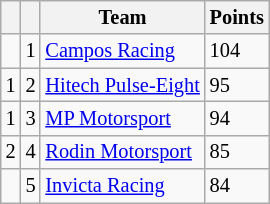<table class="wikitable" style="font-size: 85%;">
<tr>
<th></th>
<th></th>
<th>Team</th>
<th>Points</th>
</tr>
<tr>
<td align="left"></td>
<td align="center">1</td>
<td> <a href='#'>Campos Racing</a></td>
<td>104</td>
</tr>
<tr>
<td align="left"> 1</td>
<td align="center">2</td>
<td> <a href='#'>Hitech Pulse-Eight</a></td>
<td>95</td>
</tr>
<tr>
<td align="left"> 1</td>
<td align="center">3</td>
<td> <a href='#'>MP Motorsport</a></td>
<td>94</td>
</tr>
<tr>
<td align="left"> 2</td>
<td align="center">4</td>
<td> <a href='#'>Rodin Motorsport</a></td>
<td>85</td>
</tr>
<tr>
<td align="left"></td>
<td align="center">5</td>
<td> <a href='#'>Invicta Racing</a></td>
<td>84</td>
</tr>
</table>
